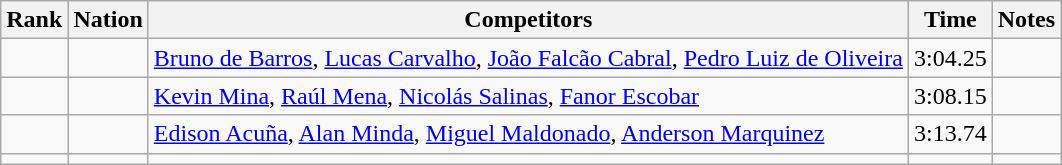<table class="wikitable sortable" style="text-align:center">
<tr>
<th>Rank</th>
<th>Nation</th>
<th>Competitors</th>
<th>Time</th>
<th>Notes</th>
</tr>
<tr>
<td></td>
<td align=left></td>
<td align=left><a href='#'>Bruno de Barros</a>, <a href='#'>Lucas Carvalho</a>, <a href='#'>João Falcão Cabral</a>, <a href='#'>Pedro Luiz de Oliveira</a></td>
<td>3:04.25</td>
<td></td>
</tr>
<tr>
<td></td>
<td align=left></td>
<td align=left><a href='#'>Kevin Mina</a>, <a href='#'>Raúl Mena</a>, <a href='#'>Nicolás Salinas</a>, <a href='#'>Fanor Escobar</a></td>
<td>3:08.15</td>
<td></td>
</tr>
<tr>
<td></td>
<td align=left></td>
<td align=left><a href='#'>Edison Acuña</a>, <a href='#'>Alan Minda</a>, <a href='#'>Miguel Maldonado</a>, <a href='#'>Anderson Marquinez</a></td>
<td>3:13.74</td>
<td></td>
</tr>
<tr>
<td></td>
<td align=left></td>
<td align=left></td>
<td></td>
<td></td>
</tr>
</table>
